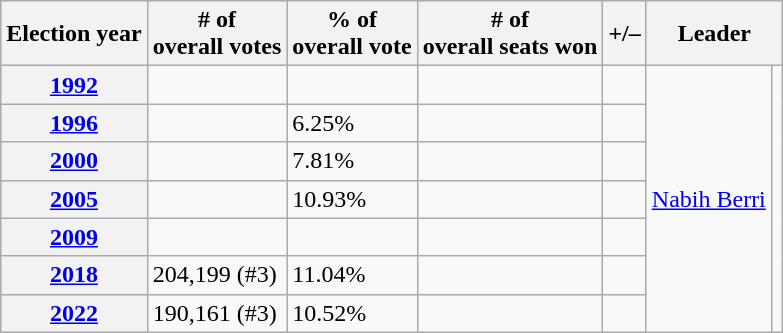<table class="wikitable">
<tr>
<th>Election year</th>
<th># of<br>overall votes</th>
<th>% of<br>overall vote</th>
<th># of<br>overall seats won</th>
<th>+/–</th>
<th colspan="2">Leader</th>
</tr>
<tr>
<th><a href='#'>1992</a></th>
<td></td>
<td></td>
<td></td>
<td></td>
<td rowspan="7"><a href='#'>Nabih Berri</a></td>
<td rowspan="7"></td>
</tr>
<tr>
<th><a href='#'>1996</a></th>
<td></td>
<td>6.25%</td>
<td></td>
<td></td>
</tr>
<tr>
<th><a href='#'>2000</a></th>
<td></td>
<td>7.81%</td>
<td></td>
<td></td>
</tr>
<tr>
<th><a href='#'>2005</a></th>
<td></td>
<td>10.93%</td>
<td></td>
<td></td>
</tr>
<tr>
<th><a href='#'>2009</a></th>
<td></td>
<td></td>
<td></td>
<td></td>
</tr>
<tr>
<th><a href='#'>2018</a></th>
<td>204,199 (#3)</td>
<td>11.04%</td>
<td></td>
<td></td>
</tr>
<tr>
<th><a href='#'>2022</a></th>
<td>190,161 (#3)</td>
<td>10.52%</td>
<td></td>
<td></td>
</tr>
</table>
